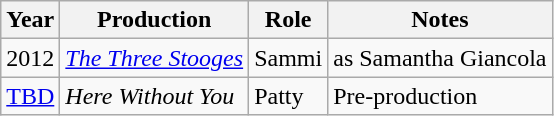<table class="wikitable">
<tr>
<th>Year</th>
<th>Production</th>
<th>Role</th>
<th>Notes</th>
</tr>
<tr>
<td>2012</td>
<td><em><a href='#'>The Three Stooges</a></em></td>
<td>Sammi</td>
<td>as Samantha Giancola</td>
</tr>
<tr>
<td><a href='#'>TBD</a></td>
<td><em>Here Without You</em></td>
<td>Patty</td>
<td>Pre-production</td>
</tr>
</table>
